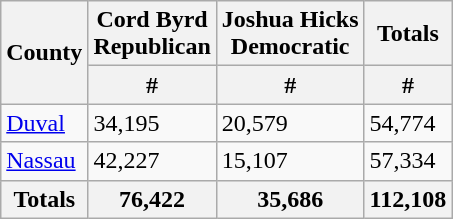<table class="wikitable">
<tr>
<th rowspan="2">County</th>
<th>Cord Byrd<br>Republican</th>
<th>Joshua Hicks<br>Democratic</th>
<th>Totals</th>
</tr>
<tr>
<th>#</th>
<th>#</th>
<th>#</th>
</tr>
<tr>
<td><a href='#'>Duval</a></td>
<td>34,195</td>
<td>20,579</td>
<td>54,774</td>
</tr>
<tr>
<td><a href='#'>Nassau</a></td>
<td>42,227</td>
<td>15,107</td>
<td>57,334</td>
</tr>
<tr>
<th>Totals</th>
<th>76,422</th>
<th>35,686</th>
<th>112,108</th>
</tr>
</table>
